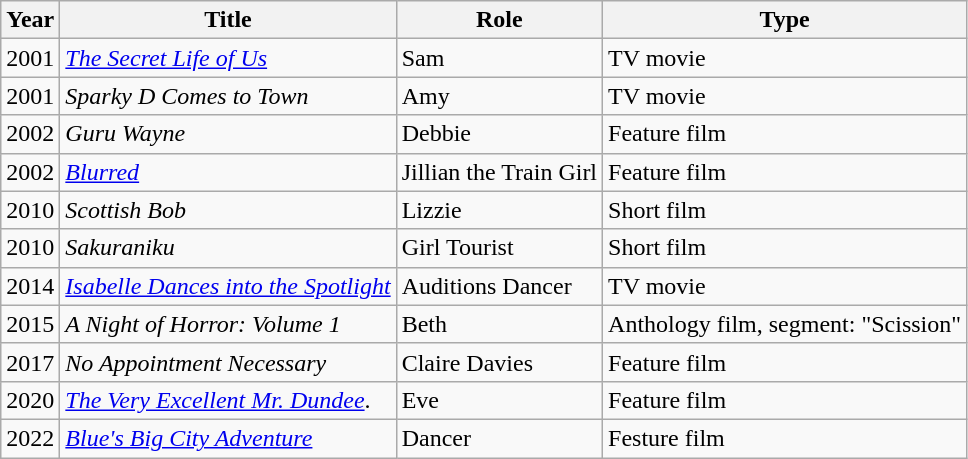<table class="wikitable">
<tr>
<th>Year</th>
<th>Title</th>
<th>Role</th>
<th>Type</th>
</tr>
<tr>
<td>2001</td>
<td><em><a href='#'>The Secret Life of Us</a></em></td>
<td>Sam</td>
<td>TV movie</td>
</tr>
<tr>
<td>2001</td>
<td><em>Sparky D Comes to Town</em></td>
<td>Amy</td>
<td>TV movie</td>
</tr>
<tr>
<td>2002</td>
<td><em>Guru Wayne</em></td>
<td>Debbie</td>
<td>Feature film</td>
</tr>
<tr>
<td>2002</td>
<td><em><a href='#'>Blurred</a></em></td>
<td>Jillian the Train Girl</td>
<td>Feature film</td>
</tr>
<tr>
<td>2010</td>
<td><em>Scottish Bob</em></td>
<td>Lizzie</td>
<td>Short film</td>
</tr>
<tr>
<td>2010</td>
<td><em>Sakuraniku</em></td>
<td>Girl Tourist</td>
<td>Short film</td>
</tr>
<tr>
<td>2014</td>
<td><em><a href='#'>Isabelle Dances into the Spotlight</a></em></td>
<td>Auditions Dancer</td>
<td>TV movie</td>
</tr>
<tr>
<td>2015</td>
<td><em>A Night of Horror: Volume 1</em></td>
<td>Beth</td>
<td>Anthology film, segment: "Scission"</td>
</tr>
<tr>
<td>2017</td>
<td><em>No Appointment Necessary</em></td>
<td>Claire Davies</td>
<td>Feature film</td>
</tr>
<tr>
<td>2020</td>
<td><em><a href='#'>The Very Excellent Mr. Dundee</a></em>.</td>
<td>Eve</td>
<td>Feature film</td>
</tr>
<tr>
<td>2022</td>
<td><em><a href='#'>Blue's Big City Adventure</a></em></td>
<td>Dancer</td>
<td>Festure film</td>
</tr>
</table>
